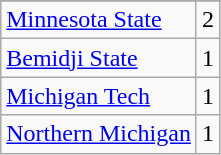<table class="wikitable sortable">
<tr>
</tr>
<tr>
<td><a href='#'>Minnesota State</a></td>
<td align=center>2</td>
</tr>
<tr>
<td><a href='#'>Bemidji State</a></td>
<td align=center>1</td>
</tr>
<tr>
<td><a href='#'>Michigan Tech</a></td>
<td align=center>1</td>
</tr>
<tr>
<td><a href='#'>Northern Michigan</a></td>
<td align=center>1</td>
</tr>
</table>
